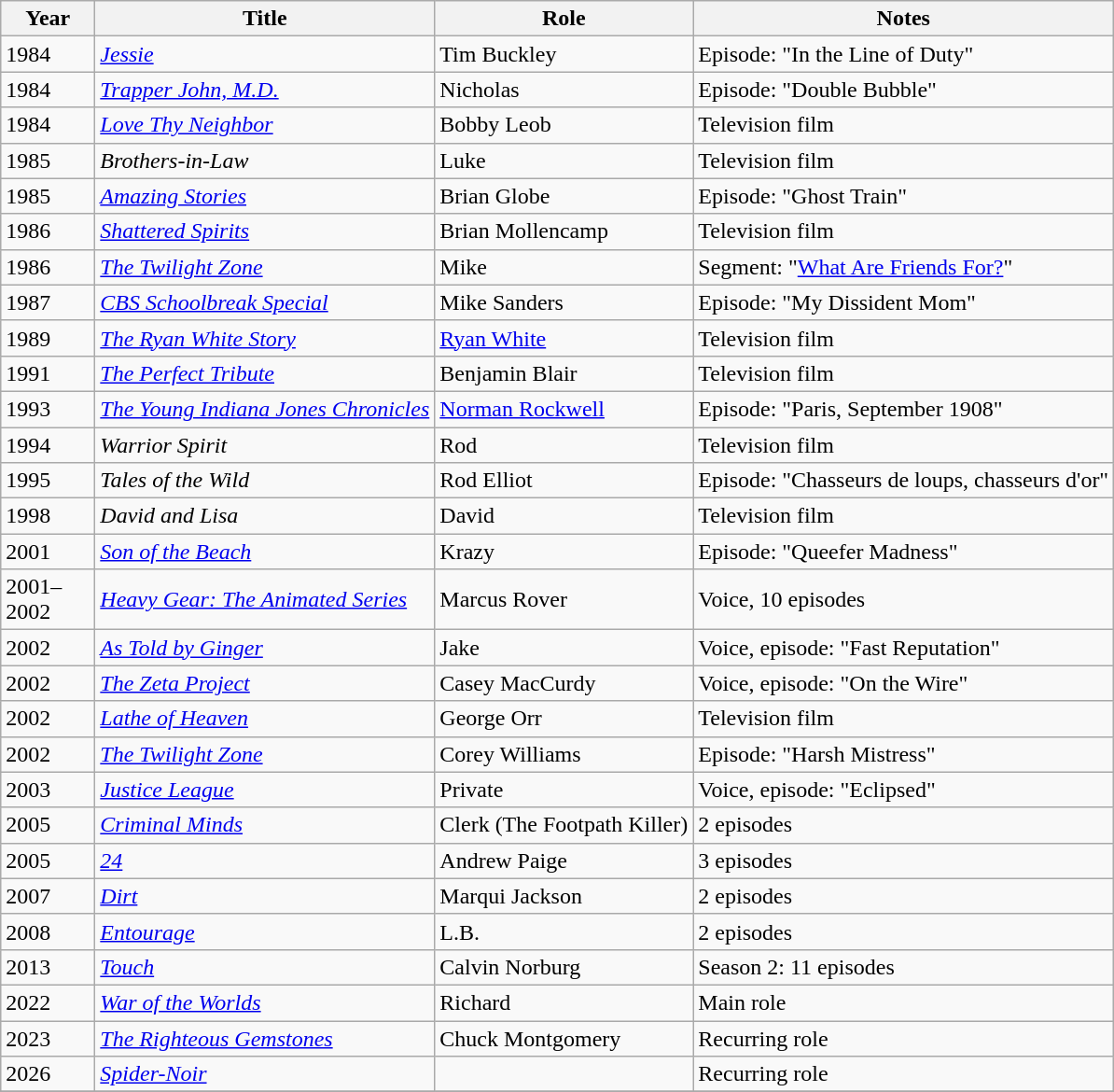<table class = "wikitable sortable">
<tr>
<th width="60px">Year</th>
<th>Title</th>
<th>Role</th>
<th class = "unsortable">Notes</th>
</tr>
<tr>
<td>1984</td>
<td><em><a href='#'>Jessie</a></em></td>
<td>Tim Buckley</td>
<td>Episode: "In the Line of Duty"</td>
</tr>
<tr>
<td>1984</td>
<td><em><a href='#'>Trapper John, M.D.</a></em></td>
<td>Nicholas</td>
<td>Episode: "Double Bubble"</td>
</tr>
<tr>
<td>1984</td>
<td><em><a href='#'>Love Thy Neighbor</a></em></td>
<td>Bobby Leob</td>
<td>Television film</td>
</tr>
<tr>
<td>1985</td>
<td><em>Brothers-in-Law</em></td>
<td>Luke</td>
<td>Television film</td>
</tr>
<tr>
<td>1985</td>
<td><em><a href='#'>Amazing Stories</a></em></td>
<td>Brian Globe</td>
<td>Episode: "Ghost Train"</td>
</tr>
<tr>
<td>1986</td>
<td><em><a href='#'>Shattered Spirits</a></em></td>
<td>Brian Mollencamp</td>
<td>Television film</td>
</tr>
<tr>
<td>1986</td>
<td><em><a href='#'>The Twilight Zone</a></em></td>
<td>Mike</td>
<td>Segment: "<a href='#'>What Are Friends For?</a>"</td>
</tr>
<tr>
<td>1987</td>
<td><em><a href='#'>CBS Schoolbreak Special</a></em></td>
<td>Mike Sanders</td>
<td>Episode: "My Dissident Mom"</td>
</tr>
<tr>
<td>1989</td>
<td><em><a href='#'>The Ryan White Story</a></em></td>
<td><a href='#'>Ryan White</a></td>
<td>Television film</td>
</tr>
<tr>
<td>1991</td>
<td><em><a href='#'>The Perfect Tribute</a></em></td>
<td>Benjamin Blair</td>
<td>Television film</td>
</tr>
<tr>
<td>1993</td>
<td><em><a href='#'>The Young Indiana Jones Chronicles</a></em></td>
<td><a href='#'>Norman Rockwell</a></td>
<td>Episode: "Paris, September 1908"</td>
</tr>
<tr>
<td>1994</td>
<td><em>Warrior Spirit</em></td>
<td>Rod</td>
<td>Television film</td>
</tr>
<tr>
<td>1995</td>
<td><em>Tales of the Wild</em></td>
<td>Rod Elliot</td>
<td>Episode: "Chasseurs de loups, chasseurs d'or"</td>
</tr>
<tr>
<td>1998</td>
<td><em>David and Lisa</em></td>
<td>David</td>
<td>Television film</td>
</tr>
<tr>
<td>2001</td>
<td><em><a href='#'>Son of the Beach</a></em></td>
<td>Krazy</td>
<td>Episode: "Queefer Madness"</td>
</tr>
<tr>
<td>2001–2002</td>
<td><em><a href='#'>Heavy Gear: The Animated Series</a></em></td>
<td>Marcus Rover</td>
<td>Voice, 10 episodes</td>
</tr>
<tr>
<td>2002</td>
<td><em><a href='#'>As Told by Ginger</a></em></td>
<td>Jake</td>
<td>Voice, episode: "Fast Reputation"</td>
</tr>
<tr>
<td>2002</td>
<td><em><a href='#'>The Zeta Project</a></em></td>
<td>Casey MacCurdy</td>
<td>Voice, episode: "On the Wire"</td>
</tr>
<tr>
<td>2002</td>
<td><em><a href='#'>Lathe of Heaven</a></em></td>
<td>George Orr</td>
<td>Television film</td>
</tr>
<tr>
<td>2002</td>
<td><em><a href='#'>The Twilight Zone</a></em></td>
<td>Corey Williams</td>
<td>Episode: "Harsh Mistress"</td>
</tr>
<tr>
<td>2003</td>
<td><em><a href='#'>Justice League</a></em></td>
<td>Private</td>
<td>Voice, episode: "Eclipsed"</td>
</tr>
<tr>
<td>2005</td>
<td><em><a href='#'>Criminal Minds</a></em></td>
<td>Clerk (The Footpath Killer)</td>
<td>2 episodes</td>
</tr>
<tr>
<td>2005</td>
<td><em><a href='#'>24</a></em></td>
<td>Andrew Paige</td>
<td>3 episodes</td>
</tr>
<tr>
<td>2007</td>
<td><em><a href='#'>Dirt</a></em></td>
<td>Marqui Jackson</td>
<td>2 episodes</td>
</tr>
<tr>
<td>2008</td>
<td><em><a href='#'>Entourage</a></em></td>
<td>L.B.</td>
<td>2 episodes</td>
</tr>
<tr>
<td>2013</td>
<td><em><a href='#'>Touch</a></em></td>
<td>Calvin Norburg</td>
<td>Season 2: 11 episodes</td>
</tr>
<tr>
<td>2022</td>
<td><em><a href='#'>War of the Worlds</a></em></td>
<td>Richard</td>
<td>Main role</td>
</tr>
<tr>
<td>2023</td>
<td><em><a href='#'>The Righteous Gemstones</a></em></td>
<td>Chuck Montgomery</td>
<td>Recurring role</td>
</tr>
<tr>
<td>2026</td>
<td><em><a href='#'>Spider-Noir</a></em></td>
<td></td>
<td>Recurring role</td>
</tr>
<tr>
</tr>
</table>
